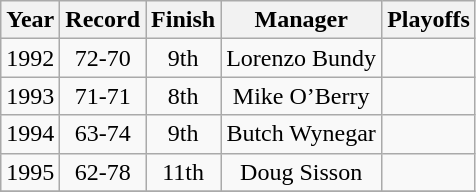<table class="wikitable" style="text-align:center">
<tr>
<th>Year</th>
<th>Record</th>
<th>Finish</th>
<th>Manager</th>
<th>Playoffs</th>
</tr>
<tr>
<td>1992</td>
<td>72-70</td>
<td>9th</td>
<td>Lorenzo Bundy</td>
<td></td>
</tr>
<tr>
<td>1993</td>
<td>71-71</td>
<td>8th</td>
<td>Mike O’Berry</td>
<td></td>
</tr>
<tr>
<td>1994</td>
<td>63-74</td>
<td>9th</td>
<td>Butch Wynegar</td>
<td></td>
</tr>
<tr>
<td>1995</td>
<td>62-78</td>
<td>11th</td>
<td>Doug Sisson</td>
<td></td>
</tr>
<tr>
</tr>
</table>
